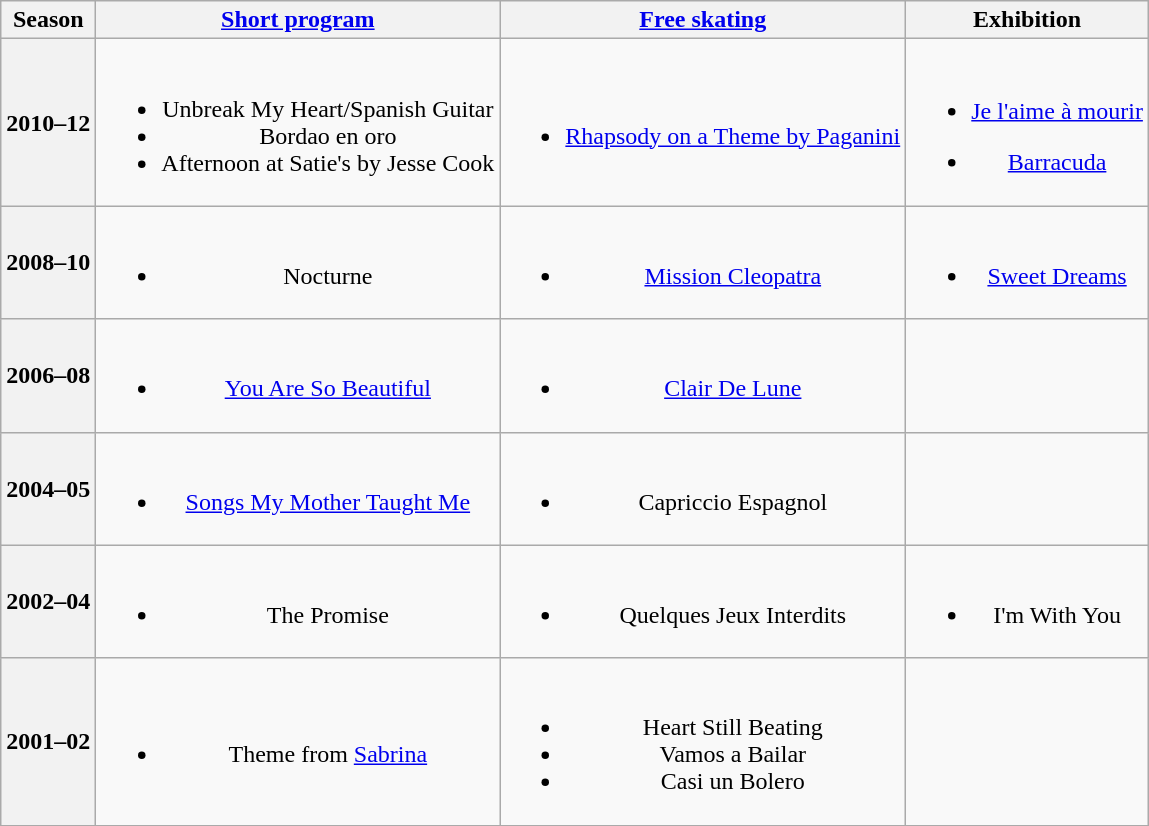<table class="wikitable" style="text-align:center">
<tr>
<th>Season</th>
<th><a href='#'>Short program</a></th>
<th><a href='#'>Free skating</a></th>
<th>Exhibition</th>
</tr>
<tr>
<th>2010–12 <br> </th>
<td><br><ul><li>Unbreak My Heart/Spanish Guitar</li><li>Bordao en oro</li><li>Afternoon at Satie's by Jesse Cook <br></li></ul></td>
<td><br><ul><li><a href='#'>Rhapsody on a Theme by Paganini</a> <br></li></ul></td>
<td><br><ul><li><a href='#'>Je l'aime à mourir</a> <br></li></ul><ul><li><a href='#'>Barracuda</a> <br></li></ul></td>
</tr>
<tr>
<th>2008–10 <br> </th>
<td><br><ul><li>Nocturne <br></li></ul></td>
<td><br><ul><li><a href='#'>Mission Cleopatra</a> <br></li></ul></td>
<td><br><ul><li><a href='#'>Sweet Dreams</a></li></ul></td>
</tr>
<tr>
<th>2006–08 <br> </th>
<td><br><ul><li><a href='#'>You Are So Beautiful</a> <br></li></ul></td>
<td><br><ul><li><a href='#'>Clair De Lune</a> <br></li></ul></td>
<td></td>
</tr>
<tr>
<th>2004–05 <br> </th>
<td><br><ul><li><a href='#'>Songs My Mother Taught Me</a> <br></li></ul></td>
<td><br><ul><li>Capriccio Espagnol <br></li></ul></td>
<td></td>
</tr>
<tr>
<th>2002–04 <br> </th>
<td><br><ul><li>The Promise <br></li></ul></td>
<td><br><ul><li>Quelques Jeux Interdits <br></li></ul></td>
<td><br><ul><li>I'm With You <br></li></ul></td>
</tr>
<tr>
<th>2001–02 <br> </th>
<td><br><ul><li>Theme from <a href='#'>Sabrina</a> <br></li></ul></td>
<td><br><ul><li>Heart Still Beating <br></li><li>Vamos a Bailar <br></li><li>Casi un Bolero <br></li></ul></td>
<td></td>
</tr>
</table>
